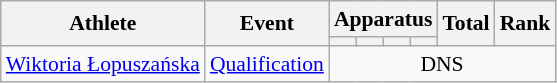<table class="wikitable" style="font-size:90%">
<tr>
<th rowspan=2>Athlete</th>
<th rowspan=2>Event</th>
<th colspan =4>Apparatus</th>
<th rowspan=2>Total</th>
<th rowspan=2>Rank</th>
</tr>
<tr style="font-size:95%">
<th></th>
<th></th>
<th></th>
<th></th>
</tr>
<tr align=center>
<td align=left><a href='#'>Wiktoria Łopuszańska</a></td>
<td align=left><a href='#'>Qualification</a></td>
<td colspan=6>DNS</td>
</tr>
</table>
